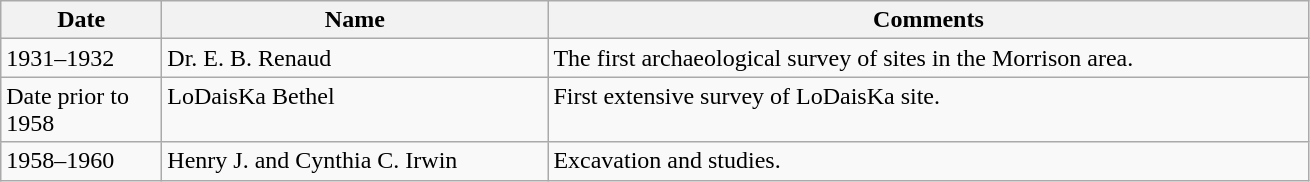<table class="wikitable">
<tr>
<th scope="col" width="100">Date</th>
<th scope="col" width="250">Name</th>
<th scope="col" width="500">Comments</th>
</tr>
<tr valign="top">
<td>1931–1932</td>
<td>Dr. E. B. Renaud</td>
<td>The first archaeological survey of sites in the Morrison area.</td>
</tr>
<tr valign="top">
<td>Date prior to 1958</td>
<td>LoDaisKa Bethel</td>
<td>First extensive survey of LoDaisKa site.</td>
</tr>
<tr valign="top">
<td>1958–1960</td>
<td>Henry J. and Cynthia C. Irwin</td>
<td>Excavation and studies.</td>
</tr>
</table>
